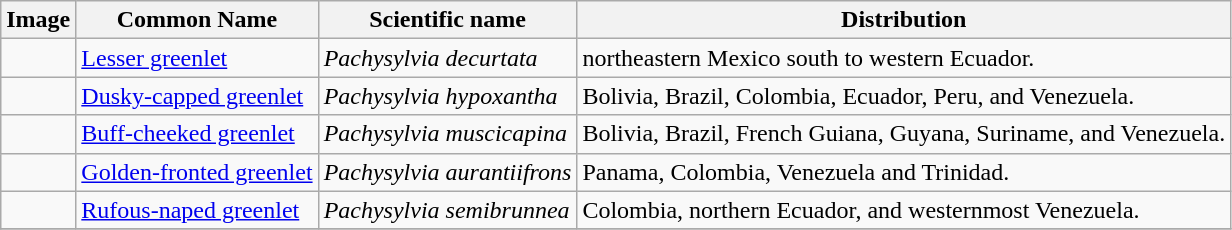<table class="wikitable ">
<tr>
<th>Image</th>
<th>Common Name</th>
<th>Scientific name</th>
<th>Distribution</th>
</tr>
<tr>
<td></td>
<td><a href='#'>Lesser greenlet</a></td>
<td><em>Pachysylvia decurtata</em></td>
<td>northeastern Mexico south to western Ecuador.</td>
</tr>
<tr>
<td></td>
<td><a href='#'>Dusky-capped greenlet</a></td>
<td><em>Pachysylvia hypoxantha</em></td>
<td>Bolivia, Brazil, Colombia, Ecuador, Peru, and Venezuela.</td>
</tr>
<tr>
<td></td>
<td><a href='#'>Buff-cheeked greenlet</a></td>
<td><em>Pachysylvia muscicapina</em></td>
<td>Bolivia, Brazil, French Guiana, Guyana, Suriname, and Venezuela.</td>
</tr>
<tr>
<td></td>
<td><a href='#'>Golden-fronted greenlet</a></td>
<td><em>Pachysylvia aurantiifrons</em></td>
<td>Panama, Colombia, Venezuela and Trinidad.</td>
</tr>
<tr>
<td></td>
<td><a href='#'>Rufous-naped greenlet</a></td>
<td><em>Pachysylvia semibrunnea</em></td>
<td>Colombia, northern Ecuador, and westernmost Venezuela.</td>
</tr>
<tr>
</tr>
</table>
